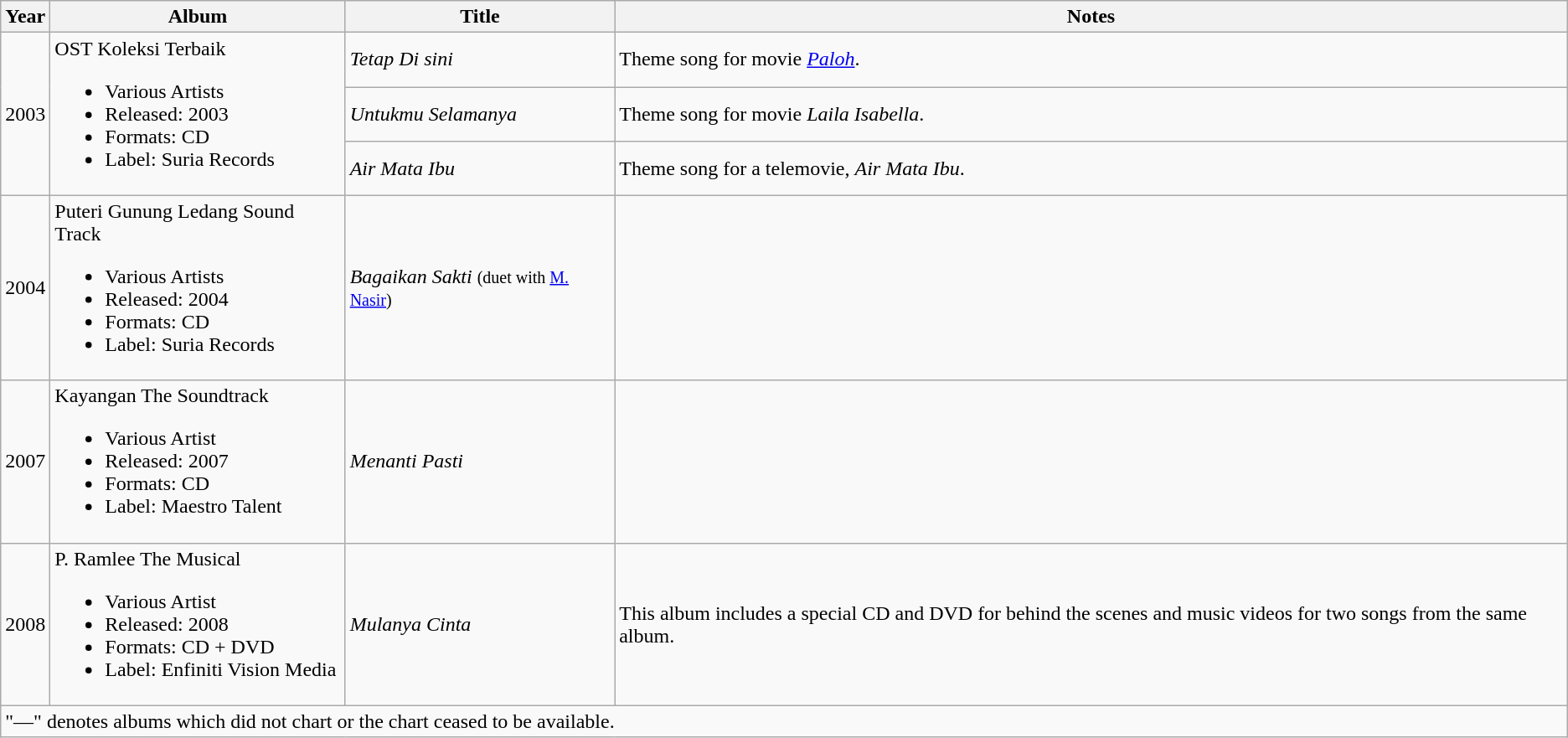<table class="wikitable plainrowheaders">
<tr>
<th>Year</th>
<th>Album</th>
<th>Title</th>
<th>Notes</th>
</tr>
<tr>
<td rowspan="3">2003</td>
<td rowspan="3">OST Koleksi Terbaik<br><ul><li>Various Artists</li><li>Released: 2003</li><li>Formats: CD</li><li>Label: Suria Records</li></ul></td>
<td><em>Tetap Di sini</em></td>
<td>Theme song for movie <em><a href='#'>Paloh</a></em>.</td>
</tr>
<tr>
<td><em>Untukmu Selamanya</em></td>
<td>Theme song for movie <em>Laila Isabella</em>.</td>
</tr>
<tr>
<td><em>Air Mata Ibu</em></td>
<td>Theme song for a telemovie, <em>Air Mata Ibu</em>.</td>
</tr>
<tr>
<td>2004</td>
<td>Puteri Gunung Ledang Sound Track<br><ul><li>Various Artists</li><li>Released: 2004</li><li>Formats: CD</li><li>Label: Suria Records</li></ul></td>
<td><em>Bagaikan Sakti</em> <small>(duet with <a href='#'>M. Nasir</a>)</small></td>
<td></td>
</tr>
<tr>
<td>2007</td>
<td>Kayangan The Soundtrack<br><ul><li>Various Artist</li><li>Released: 2007</li><li>Formats: CD</li><li>Label: Maestro Talent</li></ul></td>
<td><em>Menanti Pasti</em></td>
<td></td>
</tr>
<tr>
<td>2008</td>
<td>P. Ramlee The Musical<br><ul><li>Various Artist</li><li>Released: 2008</li><li>Formats: CD + DVD</li><li>Label: Enfiniti Vision Media</li></ul></td>
<td><em>Mulanya Cinta</em></td>
<td>This album includes a special CD and DVD for behind the scenes and music videos for two songs from the same album.</td>
</tr>
<tr>
<td colspan="4">"—" denotes albums which did not chart or the chart ceased to be available.</td>
</tr>
</table>
